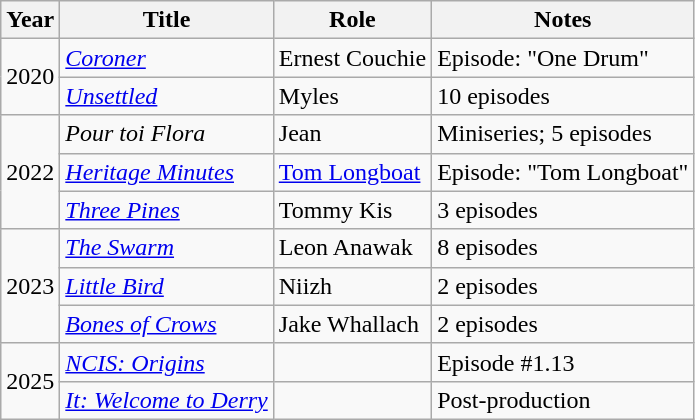<table class="wikitable">
<tr>
<th>Year</th>
<th>Title</th>
<th>Role</th>
<th>Notes</th>
</tr>
<tr>
<td rowspan="2">2020</td>
<td><em><a href='#'>Coroner</a></em></td>
<td>Ernest Couchie</td>
<td>Episode: "One Drum"</td>
</tr>
<tr>
<td><em><a href='#'>Unsettled</a></em></td>
<td>Myles</td>
<td>10 episodes</td>
</tr>
<tr>
<td rowspan="3">2022</td>
<td><em>Pour toi Flora</em></td>
<td>Jean</td>
<td>Miniseries; 5 episodes</td>
</tr>
<tr>
<td><em><a href='#'>Heritage Minutes</a></em></td>
<td><a href='#'>Tom Longboat</a></td>
<td>Episode: "Tom Longboat"</td>
</tr>
<tr>
<td><em><a href='#'>Three Pines</a></em></td>
<td>Tommy Kis</td>
<td>3 episodes</td>
</tr>
<tr>
<td rowspan="3">2023</td>
<td><em><a href='#'>The Swarm</a></em></td>
<td>Leon Anawak</td>
<td>8 episodes</td>
</tr>
<tr>
<td><em><a href='#'>Little Bird</a></em></td>
<td>Niizh</td>
<td>2 episodes</td>
</tr>
<tr>
<td><em><a href='#'>Bones of Crows</a></em></td>
<td>Jake Whallach</td>
<td>2 episodes</td>
</tr>
<tr>
<td rowspan="2">2025</td>
<td><em><a href='#'>NCIS: Origins</a></em></td>
<td></td>
<td>Episode #1.13</td>
</tr>
<tr>
<td><em><a href='#'>It: Welcome to Derry</a></em></td>
<td></td>
<td>Post-production</td>
</tr>
</table>
